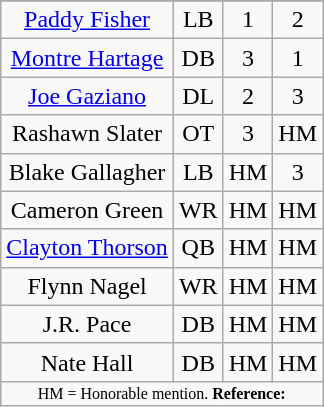<table class="wikitable" style="text-align: center">
<tr align=center>
</tr>
<tr>
<td><a href='#'>Paddy Fisher</a></td>
<td>LB</td>
<td>1</td>
<td>2</td>
</tr>
<tr>
<td><a href='#'>Montre Hartage</a></td>
<td>DB</td>
<td>3</td>
<td>1</td>
</tr>
<tr>
<td><a href='#'>Joe Gaziano</a></td>
<td>DL</td>
<td>2</td>
<td>3</td>
</tr>
<tr>
<td>Rashawn Slater</td>
<td>OT</td>
<td>3</td>
<td>HM</td>
</tr>
<tr>
<td>Blake Gallagher</td>
<td>LB</td>
<td>HM</td>
<td>3</td>
</tr>
<tr>
<td>Cameron Green</td>
<td>WR</td>
<td>HM</td>
<td>HM</td>
</tr>
<tr>
<td><a href='#'>Clayton Thorson</a></td>
<td>QB</td>
<td>HM</td>
<td>HM</td>
</tr>
<tr>
<td>Flynn Nagel</td>
<td>WR</td>
<td>HM</td>
<td>HM</td>
</tr>
<tr>
<td>J.R. Pace</td>
<td>DB</td>
<td>HM</td>
<td>HM</td>
</tr>
<tr>
<td>Nate Hall</td>
<td>DB</td>
<td>HM</td>
<td>HM</td>
</tr>
<tr>
<td colspan="4"  style="font-size:8pt; text-align:center;">HM = Honorable mention. <strong>Reference:</strong></td>
</tr>
</table>
